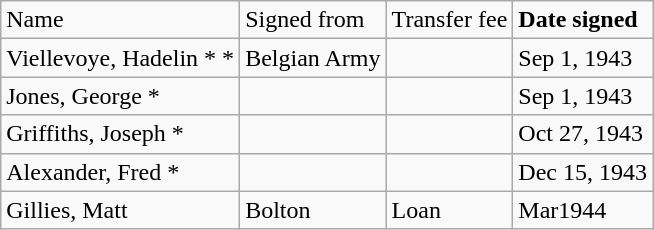<table class="wikitable">
<tr>
<td>Name</td>
<td>Signed from</td>
<td>Transfer fee</td>
<td><strong>Date signed</strong></td>
</tr>
<tr>
<td>Viellevoye, Hadelin * *</td>
<td>Belgian Army</td>
<td></td>
<td>Sep 1, 1943</td>
</tr>
<tr>
<td>Jones, George *</td>
<td></td>
<td></td>
<td>Sep 1, 1943</td>
</tr>
<tr>
<td>Griffiths, Joseph *</td>
<td></td>
<td></td>
<td>Oct 27, 1943</td>
</tr>
<tr>
<td>Alexander, Fred *</td>
<td></td>
<td></td>
<td>Dec 15, 1943</td>
</tr>
<tr>
<td>Gillies, Matt</td>
<td>Bolton</td>
<td>Loan</td>
<td>Mar1944</td>
</tr>
</table>
